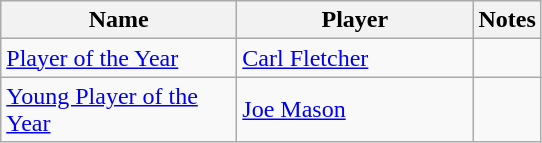<table class="wikitable">
<tr>
<th width=150>Name</th>
<th width=150>Player</th>
<th>Notes</th>
</tr>
<tr>
<td><a href='#'>Player of the Year</a></td>
<td> <a href='#'>Carl Fletcher</a></td>
<td align=center></td>
</tr>
<tr>
<td><a href='#'>Young Player of the Year</a></td>
<td> <a href='#'>Joe Mason</a></td>
<td align=center></td>
</tr>
</table>
